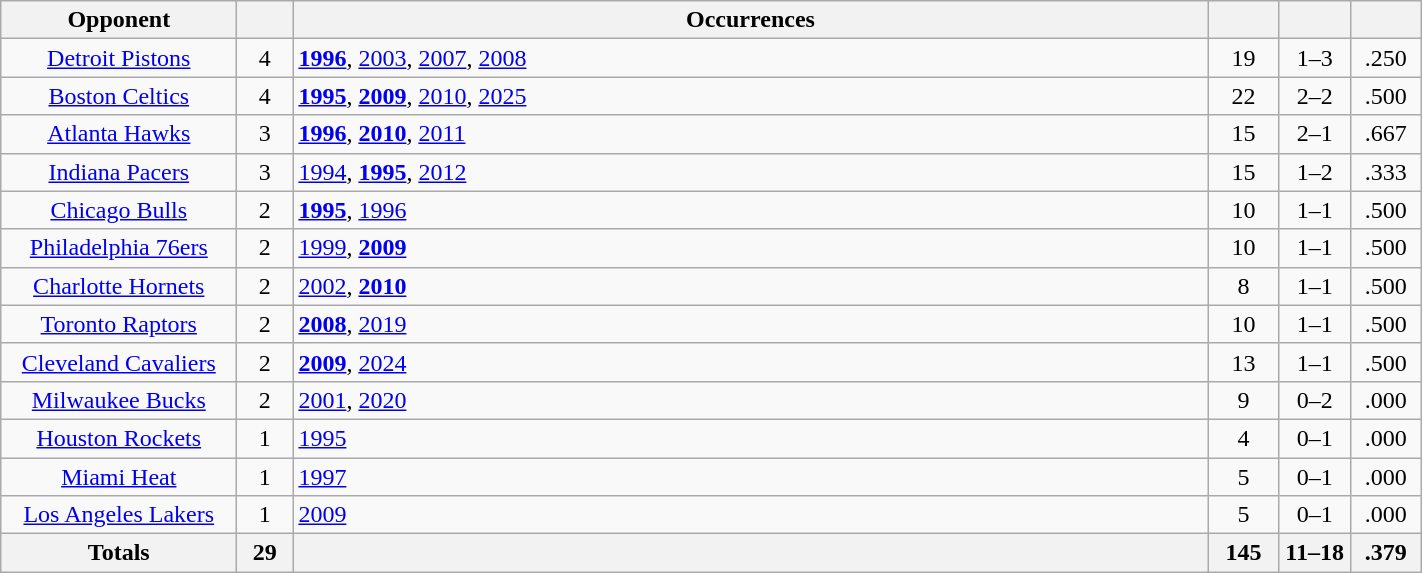<table class="wikitable sortable" style="text-align: center; width: 75%;">
<tr>
<th width="150">Opponent</th>
<th width="30"></th>
<th>Occurrences</th>
<th width="40"></th>
<th width="40"></th>
<th width="40"></th>
</tr>
<tr>
<td><a href='#'>Detroit Pistons</a></td>
<td>4</td>
<td align=left><strong><a href='#'>1996</a></strong>, <a href='#'>2003</a>, <a href='#'>2007</a>, <a href='#'>2008</a></td>
<td>19</td>
<td>1–3</td>
<td>.250</td>
</tr>
<tr>
<td><a href='#'>Boston Celtics</a></td>
<td>4</td>
<td align=left><strong><a href='#'>1995</a></strong>, <strong><a href='#'>2009</a></strong>, <a href='#'>2010</a>, <a href='#'>2025</a></td>
<td>22</td>
<td>2–2</td>
<td>.500</td>
</tr>
<tr>
<td><a href='#'>Atlanta Hawks</a></td>
<td>3</td>
<td align=left><strong><a href='#'>1996</a></strong>, <strong><a href='#'>2010</a></strong>, <a href='#'>2011</a></td>
<td>15</td>
<td>2–1</td>
<td>.667</td>
</tr>
<tr>
<td><a href='#'>Indiana Pacers</a></td>
<td>3</td>
<td align=left><a href='#'>1994</a>, <strong><a href='#'>1995</a></strong>, <a href='#'>2012</a></td>
<td>15</td>
<td>1–2</td>
<td>.333</td>
</tr>
<tr>
<td><a href='#'>Chicago Bulls</a></td>
<td>2</td>
<td align=left><strong><a href='#'>1995</a></strong>, <a href='#'>1996</a></td>
<td>10</td>
<td>1–1</td>
<td>.500</td>
</tr>
<tr>
<td><a href='#'>Philadelphia 76ers</a></td>
<td>2</td>
<td align=left><a href='#'>1999</a>, <strong><a href='#'>2009</a></strong></td>
<td>10</td>
<td>1–1</td>
<td>.500</td>
</tr>
<tr>
<td><a href='#'>Charlotte Hornets</a></td>
<td>2</td>
<td align=left><a href='#'>2002</a>, <strong><a href='#'>2010</a></strong></td>
<td>8</td>
<td>1–1</td>
<td>.500</td>
</tr>
<tr>
<td><a href='#'>Toronto Raptors</a></td>
<td>2</td>
<td align=left><strong><a href='#'>2008</a></strong>, <a href='#'>2019</a></td>
<td>10</td>
<td>1–1</td>
<td>.500</td>
</tr>
<tr>
<td><a href='#'>Cleveland Cavaliers</a></td>
<td>2</td>
<td align=left><strong><a href='#'>2009</a></strong>, <a href='#'>2024</a></td>
<td>13</td>
<td>1–1</td>
<td>.500</td>
</tr>
<tr>
<td><a href='#'>Milwaukee Bucks</a></td>
<td>2</td>
<td align=left><a href='#'>2001</a>, <a href='#'>2020</a></td>
<td>9</td>
<td>0–2</td>
<td>.000</td>
</tr>
<tr>
<td><a href='#'>Houston Rockets</a></td>
<td>1</td>
<td align=left><a href='#'>1995</a></td>
<td>4</td>
<td>0–1</td>
<td>.000</td>
</tr>
<tr>
<td><a href='#'>Miami Heat</a></td>
<td>1</td>
<td align=left><a href='#'>1997</a></td>
<td>5</td>
<td>0–1</td>
<td>.000</td>
</tr>
<tr>
<td><a href='#'>Los Angeles Lakers</a></td>
<td>1</td>
<td align=left><a href='#'>2009</a></td>
<td>5</td>
<td>0–1</td>
<td>.000</td>
</tr>
<tr>
<th width="150">Totals</th>
<th width="30">29</th>
<th></th>
<th width="40">145</th>
<th width="40">11–18</th>
<th width="40">.379</th>
</tr>
</table>
